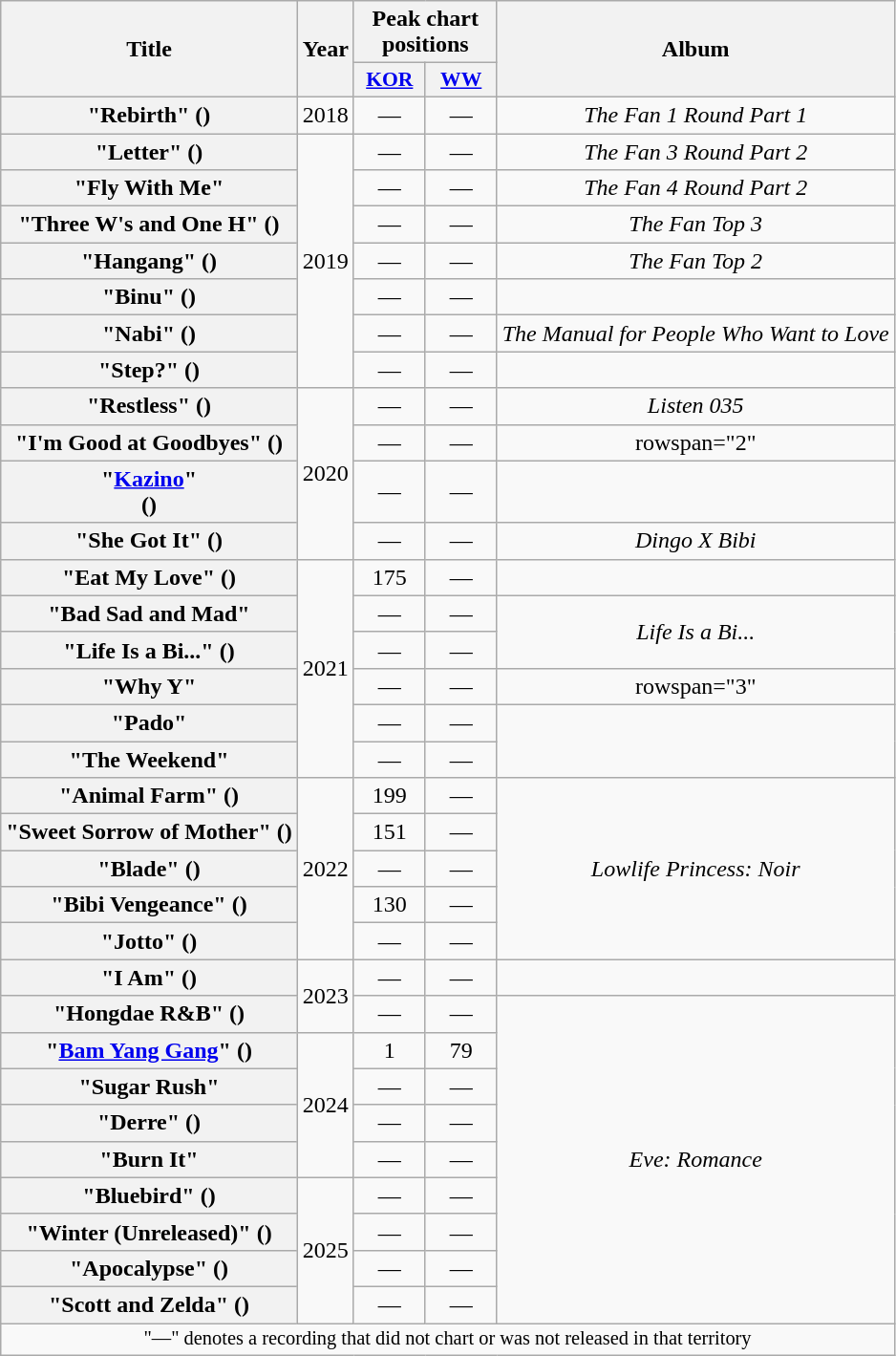<table class="wikitable plainrowheaders" style="text-align:center">
<tr>
<th scope="col" rowspan="2">Title</th>
<th scope="col" rowspan="2">Year</th>
<th scope="col" colspan="2">Peak chart positions</th>
<th scope="col" rowspan="2">Album</th>
</tr>
<tr>
<th scope="col" style="font-size:90%; width:3em"><a href='#'>KOR</a><br></th>
<th scope="col" style="font-size:90%; width:3em"><a href='#'>WW</a><br></th>
</tr>
<tr>
<th scope="row">"Rebirth" ()</th>
<td>2018</td>
<td>—</td>
<td>—</td>
<td><em>The Fan 1 Round Part 1</em></td>
</tr>
<tr>
<th scope="row">"Letter" ()</th>
<td rowspan="7">2019</td>
<td>—</td>
<td>—</td>
<td><em>The Fan 3 Round Part 2</em></td>
</tr>
<tr>
<th scope="row">"Fly With Me"</th>
<td>—</td>
<td>—</td>
<td><em>The Fan 4 Round Part 2</em></td>
</tr>
<tr>
<th scope="row">"Three W's and One H" ()</th>
<td>—</td>
<td>—</td>
<td><em>The Fan Top 3</em></td>
</tr>
<tr>
<th scope="row">"Hangang" ()</th>
<td>—</td>
<td>—</td>
<td><em>The Fan Top 2</em></td>
</tr>
<tr>
<th scope="row">"Binu" ()</th>
<td>—</td>
<td>—</td>
<td></td>
</tr>
<tr>
<th scope="row">"Nabi" ()</th>
<td>—</td>
<td>—</td>
<td><em>The Manual for People Who Want to Love</em></td>
</tr>
<tr>
<th scope="row">"Step?" ()</th>
<td>—</td>
<td>—</td>
<td></td>
</tr>
<tr>
<th scope="row">"Restless" ()</th>
<td rowspan="4">2020</td>
<td>—</td>
<td>—</td>
<td><em>Listen 035</em></td>
</tr>
<tr>
<th scope="row">"I'm Good at Goodbyes" ()</th>
<td>—</td>
<td>—</td>
<td>rowspan="2" </td>
</tr>
<tr>
<th scope="row">"<a href='#'>Kazino</a>" <br> ()</th>
<td>—</td>
<td>—</td>
</tr>
<tr>
<th scope="row">"She Got It" ()</th>
<td>—</td>
<td>—</td>
<td><em>Dingo X Bibi</em></td>
</tr>
<tr>
<th scope="row">"Eat My Love" ()</th>
<td rowspan="6">2021</td>
<td>175</td>
<td>—</td>
<td></td>
</tr>
<tr>
<th scope="row">"Bad Sad and Mad"</th>
<td>—</td>
<td>—</td>
<td rowspan="2"><em>Life Is a Bi...</em></td>
</tr>
<tr>
<th scope="row">"Life Is a Bi..." ()</th>
<td>—</td>
<td>—</td>
</tr>
<tr>
<th scope="row">"Why Y"<br></th>
<td>—</td>
<td>—</td>
<td>rowspan="3" </td>
</tr>
<tr>
<th scope="row">"Pado"</th>
<td>—</td>
<td>—</td>
</tr>
<tr>
<th scope="row">"The Weekend"</th>
<td>—</td>
<td>—</td>
</tr>
<tr>
<th scope="row">"Animal Farm" ()</th>
<td rowspan="5">2022</td>
<td>199</td>
<td>—</td>
<td rowspan="5"><em>Lowlife Princess: Noir</em></td>
</tr>
<tr>
<th scope="row">"Sweet Sorrow of Mother" ()</th>
<td>151</td>
<td>—</td>
</tr>
<tr>
<th scope="row">"Blade" ()</th>
<td>—</td>
<td>—</td>
</tr>
<tr>
<th scope="row">"Bibi Vengeance" ()</th>
<td>130</td>
<td>—</td>
</tr>
<tr>
<th scope="row">"Jotto" ()</th>
<td>—</td>
<td>—</td>
</tr>
<tr>
<th scope="row">"I Am" ()</th>
<td rowspan="2">2023</td>
<td>—</td>
<td>—</td>
<td></td>
</tr>
<tr>
<th scope="row">"Hongdae R&B" ()</th>
<td>—</td>
<td>—</td>
<td rowspan="9"><em>Eve: Romance</em></td>
</tr>
<tr>
<th scope="row">"<a href='#'>Bam Yang Gang</a>" ()</th>
<td rowspan="4">2024</td>
<td>1</td>
<td>79</td>
</tr>
<tr>
<th scope="row">"Sugar Rush"</th>
<td>—</td>
<td>—</td>
</tr>
<tr>
<th scope="row">"Derre" ()</th>
<td>—</td>
<td>—</td>
</tr>
<tr>
<th scope="row">"Burn It"<br></th>
<td>—</td>
<td>—</td>
</tr>
<tr>
<th scope="row">"Bluebird" ()</th>
<td rowspan="4">2025</td>
<td>—</td>
<td>—</td>
</tr>
<tr>
<th scope="row">"Winter (Unreleased)" ()</th>
<td>—</td>
<td>—</td>
</tr>
<tr>
<th scope="row">"Apocalypse" ()</th>
<td>—</td>
<td>—</td>
</tr>
<tr>
<th scope="row">"Scott and Zelda" ()</th>
<td>—</td>
<td>—</td>
</tr>
<tr>
<td colspan="5" style="font-size:85%">"—" denotes a recording that did not chart or was not released in that territory</td>
</tr>
</table>
